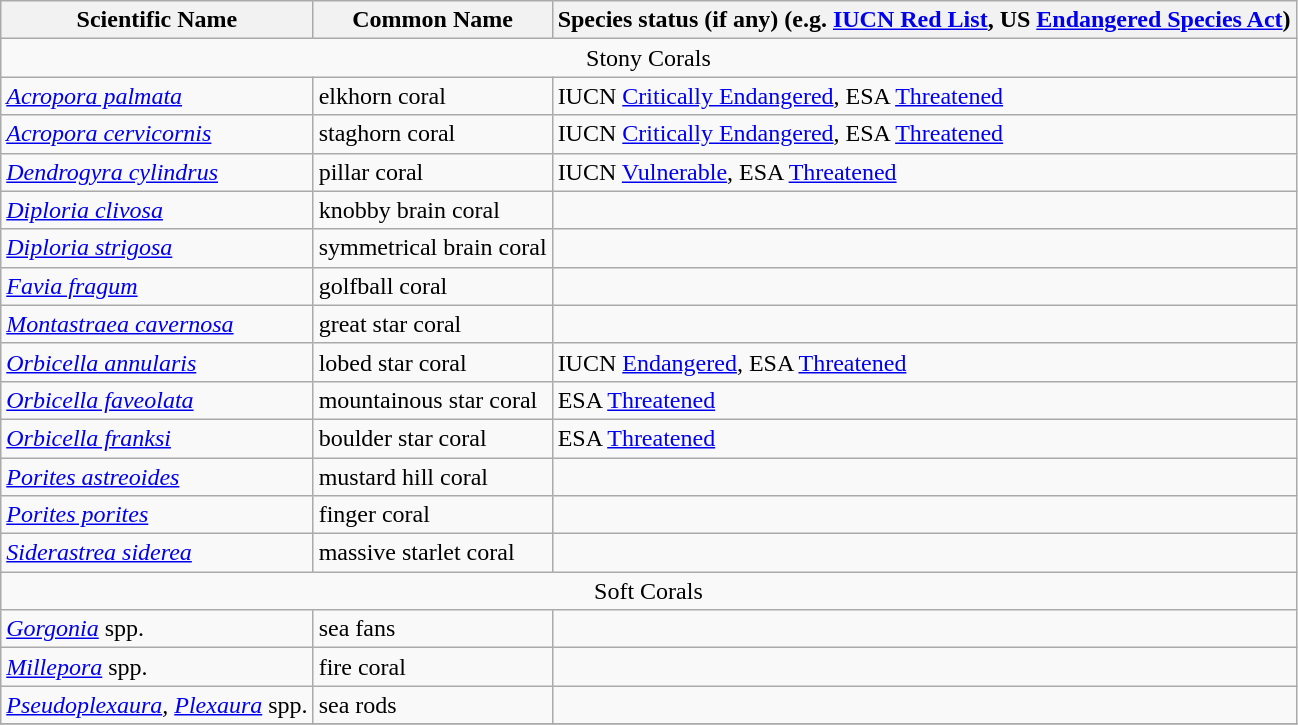<table class="wikitable">
<tr>
<th>Scientific Name</th>
<th>Common Name</th>
<th>Species status (if any) (e.g. <a href='#'>IUCN Red List</a>, US <a href='#'>Endangered Species Act</a>)</th>
</tr>
<tr>
<td colspan="3" style="text-align:center;">Stony Corals</td>
</tr>
<tr>
<td><em><a href='#'>Acropora palmata</a></em></td>
<td>elkhorn coral</td>
<td>IUCN <a href='#'>Critically Endangered</a>, ESA <a href='#'>Threatened</a></td>
</tr>
<tr>
<td><em><a href='#'>Acropora cervicornis</a></em></td>
<td>staghorn coral</td>
<td>IUCN <a href='#'>Critically Endangered</a>, ESA <a href='#'>Threatened</a></td>
</tr>
<tr>
<td><em><a href='#'>Dendrogyra cylindrus</a></em></td>
<td>pillar coral</td>
<td>IUCN <a href='#'>Vulnerable</a>, ESA <a href='#'>Threatened</a></td>
</tr>
<tr>
<td><em><a href='#'>Diploria clivosa</a></em></td>
<td>knobby brain coral</td>
<td></td>
</tr>
<tr>
<td><em><a href='#'>Diploria strigosa</a></em></td>
<td>symmetrical brain coral</td>
<td></td>
</tr>
<tr>
<td><em><a href='#'>Favia fragum</a></em></td>
<td>golfball coral</td>
<td></td>
</tr>
<tr>
<td><em><a href='#'>Montastraea cavernosa</a></em></td>
<td>great star coral</td>
<td></td>
</tr>
<tr>
<td><em><a href='#'>Orbicella annularis</a></em></td>
<td>lobed star coral</td>
<td>IUCN <a href='#'>Endangered</a>, ESA <a href='#'>Threatened</a></td>
</tr>
<tr>
<td><em><a href='#'>Orbicella faveolata</a></em></td>
<td>mountainous star coral</td>
<td>ESA <a href='#'>Threatened</a></td>
</tr>
<tr>
<td><em><a href='#'>Orbicella franksi</a></em></td>
<td>boulder star coral</td>
<td>ESA <a href='#'>Threatened</a></td>
</tr>
<tr>
<td><em><a href='#'>Porites astreoides</a></em></td>
<td>mustard hill coral</td>
<td></td>
</tr>
<tr>
<td><em><a href='#'>Porites porites</a></em></td>
<td>finger coral</td>
<td></td>
</tr>
<tr>
<td><em><a href='#'>Siderastrea siderea</a></em></td>
<td>massive starlet coral</td>
<td></td>
</tr>
<tr>
<td colspan="3" style="text-align:center;">Soft Corals</td>
</tr>
<tr>
<td><em><a href='#'>Gorgonia</a></em> spp.</td>
<td>sea fans</td>
<td></td>
</tr>
<tr>
<td><em><a href='#'>Millepora</a></em> spp.</td>
<td>fire coral</td>
<td></td>
</tr>
<tr>
<td><em><a href='#'>Pseudoplexaura</a>, <a href='#'>Plexaura</a></em> spp.</td>
<td>sea rods</td>
<td></td>
</tr>
<tr>
</tr>
</table>
